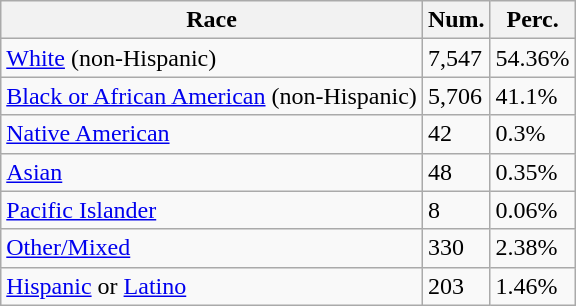<table class="wikitable">
<tr>
<th>Race</th>
<th>Num.</th>
<th>Perc.</th>
</tr>
<tr>
<td><a href='#'>White</a> (non-Hispanic)</td>
<td>7,547</td>
<td>54.36%</td>
</tr>
<tr>
<td><a href='#'>Black or African American</a> (non-Hispanic)</td>
<td>5,706</td>
<td>41.1%</td>
</tr>
<tr>
<td><a href='#'>Native American</a></td>
<td>42</td>
<td>0.3%</td>
</tr>
<tr>
<td><a href='#'>Asian</a></td>
<td>48</td>
<td>0.35%</td>
</tr>
<tr>
<td><a href='#'>Pacific Islander</a></td>
<td>8</td>
<td>0.06%</td>
</tr>
<tr>
<td><a href='#'>Other/Mixed</a></td>
<td>330</td>
<td>2.38%</td>
</tr>
<tr>
<td><a href='#'>Hispanic</a> or <a href='#'>Latino</a></td>
<td>203</td>
<td>1.46%</td>
</tr>
</table>
